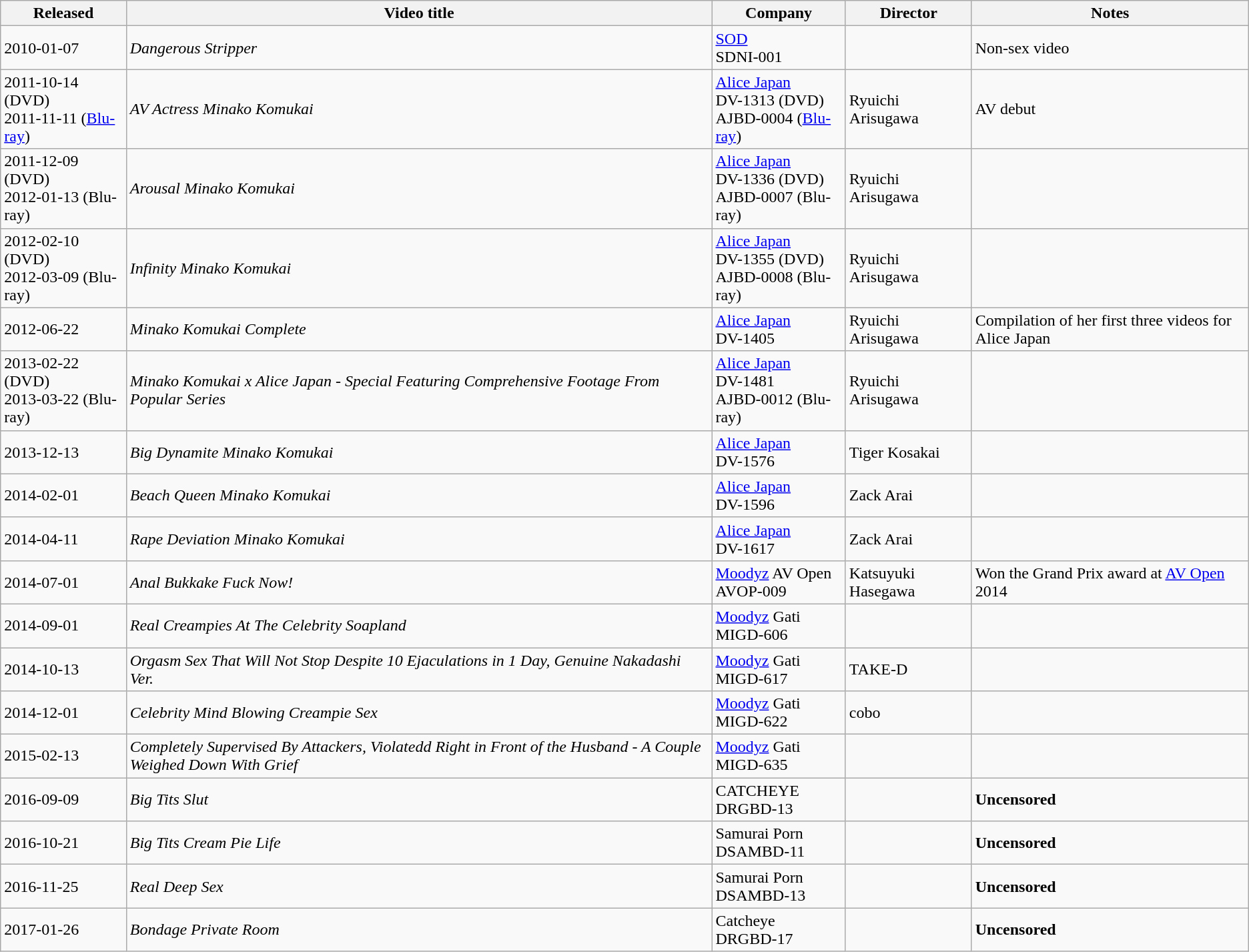<table class="wikitable sortable">
<tr>
<th>Released</th>
<th>Video title</th>
<th>Company</th>
<th>Director</th>
<th>Notes</th>
</tr>
<tr>
<td>2010-01-07</td>
<td><em>Dangerous Stripper</em></td>
<td><a href='#'>SOD</a><br>SDNI-001</td>
<td></td>
<td>Non-sex video</td>
</tr>
<tr>
<td>2011-10-14 (DVD)<br>2011-11-11 (<a href='#'>Blu-ray</a>)</td>
<td><em>AV Actress Minako Komukai</em><br></td>
<td><a href='#'>Alice Japan</a><br>DV-1313 (DVD)<br>AJBD-0004 (<a href='#'>Blu-ray</a>)</td>
<td>Ryuichi Arisugawa</td>
<td>AV debut</td>
</tr>
<tr>
<td>2011-12-09 (DVD)<br>2012-01-13 (Blu-ray)</td>
<td><em>Arousal Minako Komukai</em><br></td>
<td><a href='#'>Alice Japan</a><br>DV-1336 (DVD)<br>AJBD-0007 (Blu-ray)</td>
<td>Ryuichi Arisugawa</td>
<td></td>
</tr>
<tr>
<td>2012-02-10 (DVD)<br>2012-03-09 (Blu-ray)</td>
<td><em>Infinity Minako Komukai</em><br></td>
<td><a href='#'>Alice Japan</a><br>DV-1355 (DVD)<br>AJBD-0008 (Blu-ray)</td>
<td>Ryuichi Arisugawa</td>
<td></td>
</tr>
<tr>
<td>2012-06-22</td>
<td><em>Minako Komukai Complete</em><br></td>
<td><a href='#'>Alice Japan</a><br>DV-1405</td>
<td>Ryuichi Arisugawa</td>
<td>Compilation of her first three videos for Alice Japan</td>
</tr>
<tr>
<td>2013-02-22 (DVD)<br>2013-03-22 (Blu-ray)</td>
<td><em>Minako Komukai x Alice Japan - Special Featuring Comprehensive Footage From Popular Series</em><br></td>
<td><a href='#'>Alice Japan</a><br>DV-1481<br>AJBD-0012 (Blu-ray)</td>
<td>Ryuichi Arisugawa</td>
<td></td>
</tr>
<tr>
<td>2013-12-13</td>
<td><em>Big Dynamite Minako Komukai</em><br></td>
<td><a href='#'>Alice Japan</a><br>DV-1576</td>
<td>Tiger Kosakai</td>
<td></td>
</tr>
<tr>
<td>2014-02-01</td>
<td><em>Beach Queen Minako Komukai</em><br></td>
<td><a href='#'>Alice Japan</a><br>DV-1596</td>
<td>Zack Arai</td>
<td></td>
</tr>
<tr>
<td>2014-04-11</td>
<td><em>Rape Deviation Minako Komukai</em><br></td>
<td><a href='#'>Alice Japan</a><br>DV-1617</td>
<td>Zack Arai</td>
<td></td>
</tr>
<tr>
<td>2014-07-01</td>
<td><em>Anal Bukkake Fuck Now!</em><br></td>
<td><a href='#'>Moodyz</a> AV Open<br>AVOP-009</td>
<td>Katsuyuki Hasegawa</td>
<td>Won the Grand Prix award at <a href='#'>AV Open</a> 2014</td>
</tr>
<tr>
<td>2014-09-01</td>
<td><em>Real Creampies At The Celebrity Soapland</em><br></td>
<td><a href='#'>Moodyz</a> Gati<br>MIGD-606</td>
<td></td>
<td></td>
</tr>
<tr>
<td>2014-10-13</td>
<td><em>Orgasm Sex That Will Not Stop Despite 10 Ejaculations in 1 Day, Genuine Nakadashi Ver.</em><br></td>
<td><a href='#'>Moodyz</a> Gati<br>MIGD-617</td>
<td>TAKE-D</td>
<td></td>
</tr>
<tr>
<td>2014-12-01</td>
<td><em>Celebrity Mind Blowing Creampie Sex</em><br></td>
<td><a href='#'>Moodyz</a> Gati<br>MIGD-622</td>
<td>cobo</td>
<td></td>
</tr>
<tr>
<td>2015-02-13</td>
<td><em>Completely Supervised By Attackers, Violatedd Right in Front of the Husband - A Couple Weighed Down With Grief</em><br></td>
<td><a href='#'>Moodyz</a> Gati<br>MIGD-635</td>
<td></td>
<td></td>
</tr>
<tr>
<td>2016-09-09</td>
<td><em>Big Tits Slut</em></td>
<td>CATCHEYE<br>DRGBD-13</td>
<td></td>
<td><strong>Uncensored</strong></td>
</tr>
<tr>
<td>2016-10-21</td>
<td><em>Big Tits Cream Pie Life</em></td>
<td>Samurai Porn<br>DSAMBD-11</td>
<td></td>
<td><strong>Uncensored</strong></td>
</tr>
<tr>
<td>2016-11-25</td>
<td><em>Real Deep Sex</em></td>
<td>Samurai Porn<br>DSAMBD-13</td>
<td></td>
<td><strong>Uncensored</strong></td>
</tr>
<tr>
<td>2017-01-26</td>
<td><em>Bondage Private Room</em></td>
<td>Catcheye<br>DRGBD-17</td>
<td></td>
<td><strong>Uncensored</strong></td>
</tr>
</table>
